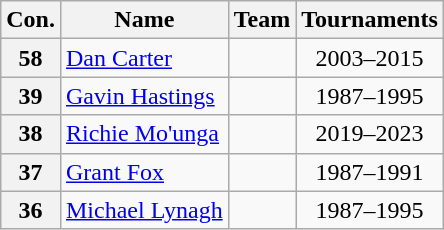<table class="wikitable">
<tr>
<th>Con.</th>
<th>Name</th>
<th>Team</th>
<th>Tournaments</th>
</tr>
<tr>
<th>58</th>
<td><a href='#'>Dan Carter</a></td>
<td></td>
<td align=center>2003–2015</td>
</tr>
<tr>
<th>39</th>
<td><a href='#'>Gavin Hastings</a></td>
<td></td>
<td align=center>1987–1995</td>
</tr>
<tr>
<th>38</th>
<td><a href='#'>Richie Mo'unga</a></td>
<td></td>
<td align=center>2019–2023</td>
</tr>
<tr>
<th>37</th>
<td><a href='#'>Grant Fox</a></td>
<td></td>
<td align=center>1987–1991</td>
</tr>
<tr>
<th>36</th>
<td><a href='#'>Michael Lynagh</a></td>
<td></td>
<td align=center>1987–1995</td>
</tr>
</table>
